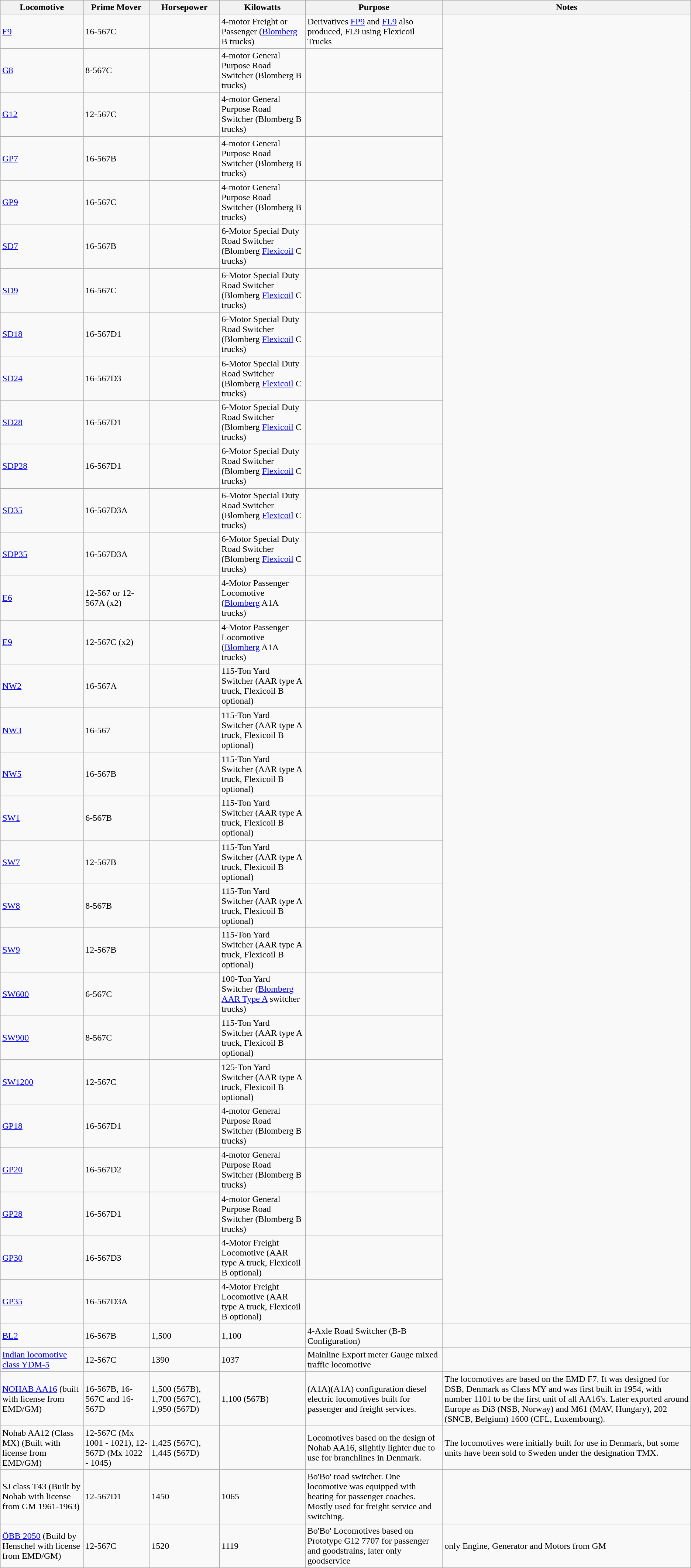<table class="wikitable">
<tr>
<th>Locomotive</th>
<th>Prime Mover</th>
<th>Horsepower</th>
<th>Kilowatts</th>
<th>Purpose</th>
<th>Notes</th>
</tr>
<tr>
<td><a href='#'>F9</a></td>
<td>16-567C</td>
<td></td>
<td>4-motor Freight or Passenger (<a href='#'>Blomberg</a> B trucks)</td>
<td>Derivatives <a href='#'>FP9</a> and <a href='#'>FL9</a> also produced, FL9 using Flexicoil Trucks</td>
</tr>
<tr>
<td><a href='#'>G8</a></td>
<td>8-567C</td>
<td></td>
<td>4-motor General Purpose Road Switcher (Blomberg B trucks)</td>
<td></td>
</tr>
<tr>
<td><a href='#'>G12</a></td>
<td>12-567C</td>
<td></td>
<td>4-motor General Purpose Road Switcher (Blomberg B trucks)</td>
<td></td>
</tr>
<tr>
<td><a href='#'>GP7</a></td>
<td>16-567B</td>
<td></td>
<td>4-motor General Purpose Road Switcher (Blomberg B trucks)</td>
<td></td>
</tr>
<tr>
<td><a href='#'>GP9</a></td>
<td>16-567C</td>
<td></td>
<td>4-motor General Purpose Road Switcher (Blomberg B trucks)</td>
<td></td>
</tr>
<tr>
<td><a href='#'>SD7</a></td>
<td>16-567B</td>
<td></td>
<td>6-Motor Special Duty Road Switcher (Blomberg <a href='#'>Flexicoil</a> C trucks)</td>
<td></td>
</tr>
<tr>
<td><a href='#'>SD9</a></td>
<td>16-567C</td>
<td></td>
<td>6-Motor Special Duty Road Switcher (Blomberg <a href='#'>Flexicoil</a> C trucks)</td>
<td></td>
</tr>
<tr>
<td><a href='#'>SD18</a></td>
<td>16-567D1</td>
<td></td>
<td>6-Motor Special Duty Road Switcher (Blomberg <a href='#'>Flexicoil</a> C trucks)</td>
<td></td>
</tr>
<tr>
<td><a href='#'>SD24</a></td>
<td>16-567D3</td>
<td></td>
<td>6-Motor Special Duty Road Switcher (Blomberg <a href='#'>Flexicoil</a> C trucks)</td>
<td></td>
</tr>
<tr>
<td><a href='#'>SD28</a></td>
<td>16-567D1</td>
<td></td>
<td>6-Motor Special Duty Road Switcher (Blomberg <a href='#'>Flexicoil</a> C trucks)</td>
<td></td>
</tr>
<tr>
<td><a href='#'>SDP28</a></td>
<td>16-567D1</td>
<td></td>
<td>6-Motor Special Duty Road Switcher (Blomberg <a href='#'>Flexicoil</a> C trucks)</td>
<td></td>
</tr>
<tr>
<td><a href='#'>SD35</a></td>
<td>16-567D3A</td>
<td></td>
<td>6-Motor Special Duty Road Switcher (Blomberg <a href='#'>Flexicoil</a> C trucks)</td>
<td></td>
</tr>
<tr>
<td><a href='#'>SDP35</a></td>
<td>16-567D3A</td>
<td></td>
<td>6-Motor Special Duty Road Switcher (Blomberg <a href='#'>Flexicoil</a> C trucks)</td>
<td></td>
</tr>
<tr>
<td><a href='#'>E6</a></td>
<td>12-567 or 12-567A (x2)</td>
<td></td>
<td>4-Motor Passenger Locomotive (<a href='#'>Blomberg</a> A1A trucks)</td>
<td></td>
</tr>
<tr>
<td><a href='#'>E9</a></td>
<td>12-567C (x2)</td>
<td></td>
<td>4-Motor Passenger Locomotive (<a href='#'>Blomberg</a> A1A trucks)</td>
<td></td>
</tr>
<tr>
<td><a href='#'>NW2</a></td>
<td>16-567A</td>
<td></td>
<td>115-Ton Yard Switcher (AAR type A truck, Flexicoil B optional)</td>
<td></td>
</tr>
<tr>
<td><a href='#'>NW3</a></td>
<td>16-567</td>
<td></td>
<td>115-Ton Yard Switcher (AAR type A truck, Flexicoil B optional)</td>
<td></td>
</tr>
<tr>
<td><a href='#'>NW5</a></td>
<td>16-567B</td>
<td></td>
<td>115-Ton Yard Switcher (AAR type A truck, Flexicoil B optional)</td>
<td></td>
</tr>
<tr>
<td><a href='#'>SW1</a></td>
<td>6-567B</td>
<td></td>
<td>115-Ton Yard Switcher (AAR type A truck, Flexicoil B optional)</td>
<td></td>
</tr>
<tr>
<td><a href='#'>SW7</a></td>
<td>12-567B</td>
<td></td>
<td>115-Ton Yard Switcher (AAR type A truck, Flexicoil B optional)</td>
<td></td>
</tr>
<tr>
<td><a href='#'>SW8</a></td>
<td>8-567B</td>
<td></td>
<td>115-Ton Yard Switcher (AAR type A truck, Flexicoil B optional)</td>
<td></td>
</tr>
<tr>
<td><a href='#'>SW9</a></td>
<td>12-567B</td>
<td></td>
<td>115-Ton Yard Switcher (AAR type A truck, Flexicoil B optional)</td>
<td></td>
</tr>
<tr>
<td><a href='#'>SW600</a></td>
<td>6-567C</td>
<td></td>
<td>100-Ton Yard Switcher (<a href='#'>Blomberg AAR Type A</a> switcher trucks)</td>
<td></td>
</tr>
<tr>
<td><a href='#'>SW900</a></td>
<td>8-567C</td>
<td></td>
<td>115-Ton Yard Switcher (AAR type A truck, Flexicoil B optional)</td>
<td></td>
</tr>
<tr>
<td><a href='#'>SW1200</a></td>
<td>12-567C</td>
<td></td>
<td>125-Ton Yard Switcher (AAR type A truck, Flexicoil B optional)</td>
<td></td>
</tr>
<tr>
<td><a href='#'>GP18</a></td>
<td>16-567D1</td>
<td></td>
<td>4-motor General Purpose Road Switcher (Blomberg B trucks)</td>
<td></td>
</tr>
<tr>
<td><a href='#'>GP20</a></td>
<td>16-567D2</td>
<td></td>
<td>4-motor General Purpose Road Switcher (Blomberg B trucks)</td>
<td></td>
</tr>
<tr>
<td><a href='#'>GP28</a></td>
<td>16-567D1</td>
<td></td>
<td>4-motor General Purpose Road Switcher (Blomberg B trucks)</td>
<td></td>
</tr>
<tr>
<td><a href='#'>GP30</a></td>
<td>16-567D3</td>
<td></td>
<td>4-Motor Freight Locomotive (AAR type A truck, Flexicoil B optional)</td>
<td></td>
</tr>
<tr>
<td><a href='#'>GP35</a></td>
<td>16-567D3A</td>
<td></td>
<td>4-Motor Freight Locomotive (AAR type A truck, Flexicoil B optional)</td>
<td></td>
</tr>
<tr>
<td><a href='#'>BL2</a></td>
<td>16-567B</td>
<td>1,500</td>
<td>1,100</td>
<td>4-Axle Road Switcher (B-B Configuration)</td>
<td></td>
</tr>
<tr>
<td><a href='#'>Indian locomotive class YDM-5</a></td>
<td>12-567C</td>
<td>1390</td>
<td>1037</td>
<td>Mainline Export meter Gauge mixed traffic locomotive</td>
<td></td>
</tr>
<tr>
<td><a href='#'>NOHAB AA16</a> (built with license from EMD/GM)</td>
<td>16-567B, 16-567C and 16-567D</td>
<td>1,500 (567B), 1,700 (567C), 1,950 (567D)</td>
<td>1,100 (567B)</td>
<td>(A1A)(A1A) configuration diesel electric locomotives built for passenger and freight services.</td>
<td>The locomotives are based on the EMD F7. It was designed for DSB, Denmark as Class MY and was first built in 1954, with number 1101 to be the first unit of all AA16's. Later exported around Europe as Di3 (NSB, Norway) and M61 (MAV, Hungary), 202 (SNCB, Belgium) 1600 (CFL, Luxembourg).</td>
</tr>
<tr>
<td>Nohab AA12 (Class MX) (Built with license from EMD/GM)</td>
<td>12-567C (Mx 1001 - 1021), 12-567D (Mx 1022 - 1045)</td>
<td>1,425 (567C), 1,445 (567D)</td>
<td></td>
<td>Locomotives based on the design of Nohab AA16, slightly lighter due to use for branchlines in Denmark.</td>
<td>The locomotives were initially built for use in Denmark, but some units have been sold to Sweden under the designation TMX.</td>
</tr>
<tr>
<td>SJ class T43 (Built by Nohab with license from GM 1961-1963)</td>
<td>12-567D1</td>
<td>1450</td>
<td>1065</td>
<td>Bo'Bo' road switcher. One locomotive was equipped with heating for passenger coaches. Mostly used for freight service and switching.</td>
<td></td>
</tr>
<tr>
<td><a href='#'>ÖBB 2050</a> (Build by Henschel with license from EMD/GM)</td>
<td>12-567C</td>
<td>1520</td>
<td>1119</td>
<td>Bo'Bo' Locomotives based on Prototype G12 7707 for passenger and goodstrains, later only goodservice</td>
<td>only Engine, Generator and Motors from GM</td>
</tr>
</table>
